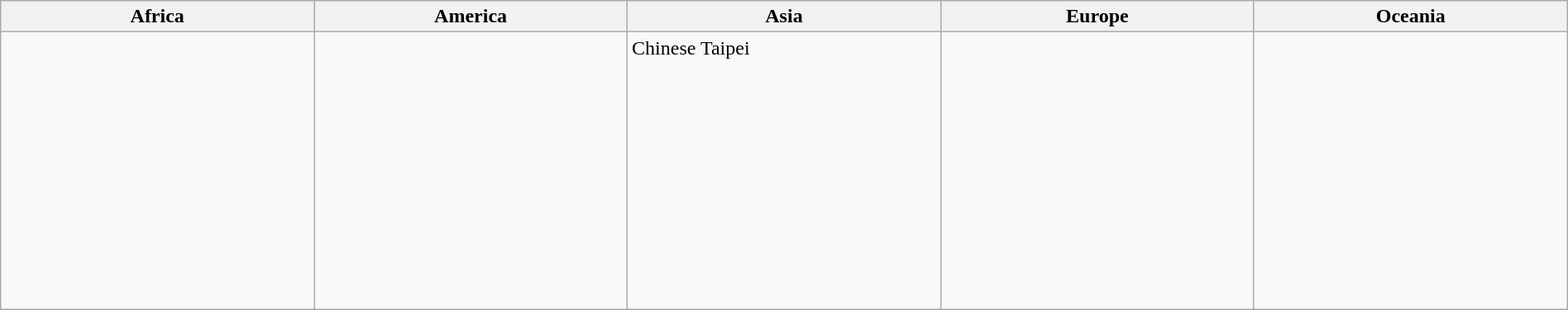<table class="wikitable" width="100%">
<tr>
<th width="16%">Africa</th>
<th width="16%">America</th>
<th width="16%">Asia</th>
<th width="16%">Europe</th>
<th width="16%">Oceania</th>
</tr>
<tr valign="top">
<td></td>
<td><br><br><br></td>
<td> Chinese Taipei<br><br><br><br></td>
<td><br><br><br><br><br><br><br><br><br><br><br><br></td>
<td></td>
</tr>
</table>
